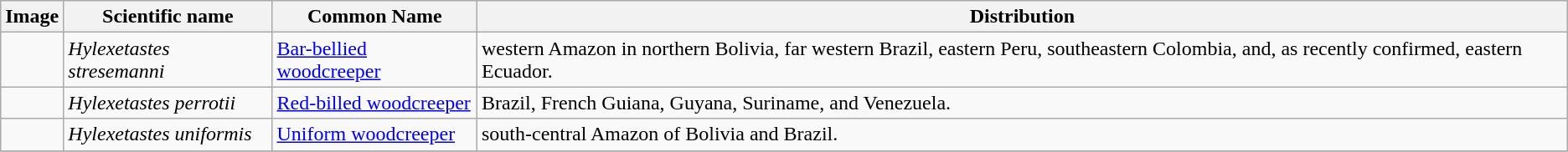<table class="wikitable">
<tr>
<th>Image</th>
<th>Scientific name</th>
<th>Common Name</th>
<th>Distribution</th>
</tr>
<tr>
<td></td>
<td><em>Hylexetastes stresemanni</em></td>
<td><a href='#'>Bar-bellied woodcreeper</a></td>
<td>western Amazon in northern Bolivia, far western Brazil, eastern Peru, southeastern Colombia, and, as recently confirmed, eastern Ecuador.</td>
</tr>
<tr>
<td></td>
<td><em>Hylexetastes perrotii</em></td>
<td><a href='#'>Red-billed woodcreeper</a></td>
<td>Brazil, French Guiana, Guyana, Suriname, and Venezuela.</td>
</tr>
<tr>
<td></td>
<td><em>Hylexetastes uniformis</em></td>
<td><a href='#'>Uniform woodcreeper</a></td>
<td>south-central Amazon of Bolivia and Brazil.</td>
</tr>
<tr>
</tr>
</table>
